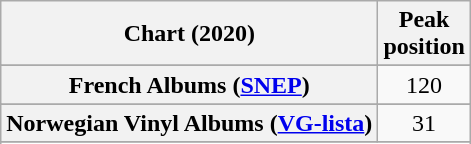<table class="wikitable sortable plainrowheaders" style="text-align:center">
<tr>
<th scope="col">Chart (2020)</th>
<th scope="col">Peak<br>position</th>
</tr>
<tr>
</tr>
<tr>
</tr>
<tr>
</tr>
<tr>
<th scope="row">French Albums (<a href='#'>SNEP</a>)</th>
<td>120</td>
</tr>
<tr>
</tr>
<tr>
<th scope="row">Norwegian Vinyl Albums (<a href='#'>VG-lista</a>)</th>
<td>31</td>
</tr>
<tr>
</tr>
<tr>
</tr>
</table>
